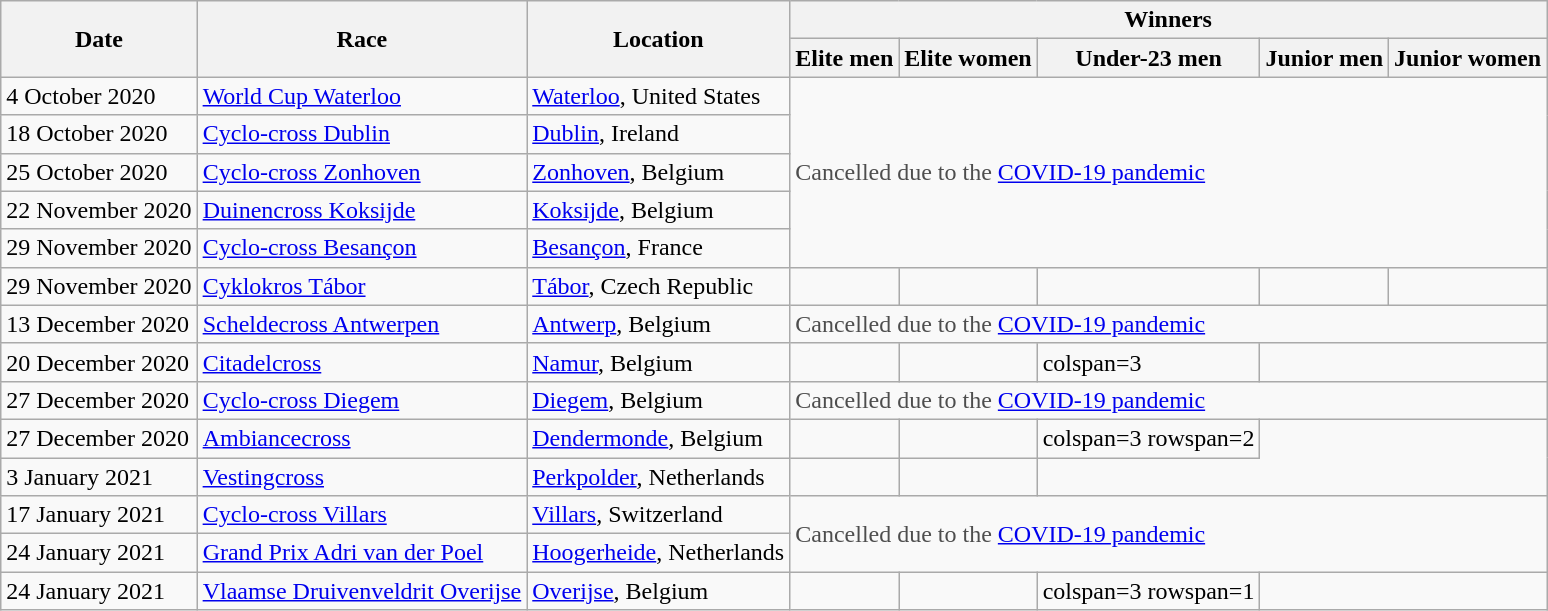<table class="wikitable">
<tr>
<th rowspan=2>Date</th>
<th rowspan=2>Race</th>
<th rowspan=2>Location</th>
<th colspan=5>Winners</th>
</tr>
<tr>
<th>Elite men</th>
<th>Elite women</th>
<th>Under-23 men</th>
<th>Junior men</th>
<th>Junior women</th>
</tr>
<tr>
<td>4 October 2020</td>
<td><a href='#'>World Cup Waterloo</a></td>
<td> <a href='#'>Waterloo</a>, United States</td>
<td style="color:#4d4d4d;" colspan=5 rowspan=5>Cancelled due to the <a href='#'>COVID-19 pandemic</a></td>
</tr>
<tr>
<td>18 October 2020</td>
<td><a href='#'>Cyclo-cross Dublin</a></td>
<td> <a href='#'>Dublin</a>, Ireland</td>
</tr>
<tr>
<td>25 October 2020</td>
<td><a href='#'>Cyclo-cross Zonhoven</a></td>
<td> <a href='#'>Zonhoven</a>, Belgium</td>
</tr>
<tr>
<td>22 November 2020</td>
<td><a href='#'>Duinencross Koksijde</a></td>
<td> <a href='#'>Koksijde</a>, Belgium</td>
</tr>
<tr>
<td>29 November 2020</td>
<td><a href='#'>Cyclo-cross Besançon</a></td>
<td> <a href='#'>Besançon</a>, France</td>
</tr>
<tr>
<td>29 November 2020</td>
<td><a href='#'>Cyklokros Tábor</a></td>
<td> <a href='#'>Tábor</a>, Czech Republic</td>
<td></td>
<td></td>
<td></td>
<td></td>
<td></td>
</tr>
<tr>
<td>13 December 2020</td>
<td><a href='#'>Scheldecross Antwerpen</a></td>
<td> <a href='#'>Antwerp</a>, Belgium</td>
<td style="color:#4d4d4d;" colspan=5>Cancelled due to the <a href='#'>COVID-19 pandemic</a></td>
</tr>
<tr>
<td>20 December 2020</td>
<td><a href='#'>Citadelcross</a></td>
<td> <a href='#'>Namur</a>, Belgium</td>
<td></td>
<td></td>
<td>colspan=3 </td>
</tr>
<tr>
<td>27 December 2020</td>
<td><a href='#'>Cyclo-cross Diegem</a></td>
<td> <a href='#'>Diegem</a>, Belgium</td>
<td style="color:#4d4d4d;" colspan=5>Cancelled due to the <a href='#'>COVID-19 pandemic</a></td>
</tr>
<tr>
<td>27 December 2020</td>
<td><a href='#'>Ambiancecross</a></td>
<td> <a href='#'>Dendermonde</a>, Belgium</td>
<td></td>
<td></td>
<td>colspan=3 rowspan=2 </td>
</tr>
<tr>
<td>3 January 2021</td>
<td><a href='#'>Vestingcross</a></td>
<td> <a href='#'>Perkpolder</a>, Netherlands</td>
<td></td>
<td></td>
</tr>
<tr>
<td>17 January 2021</td>
<td><a href='#'>Cyclo-cross Villars</a></td>
<td> <a href='#'>Villars</a>, Switzerland</td>
<td style="color:#4d4d4d;" colspan=5 rowspan=2>Cancelled due to the <a href='#'>COVID-19 pandemic</a></td>
</tr>
<tr>
<td>24 January 2021</td>
<td><a href='#'>Grand Prix Adri van der Poel</a></td>
<td> <a href='#'>Hoogerheide</a>, Netherlands</td>
</tr>
<tr>
<td>24 January 2021</td>
<td><a href='#'>Vlaamse Druivenveldrit Overijse</a></td>
<td> <a href='#'>Overijse</a>, Belgium</td>
<td></td>
<td></td>
<td>colspan=3 rowspan=1 </td>
</tr>
</table>
